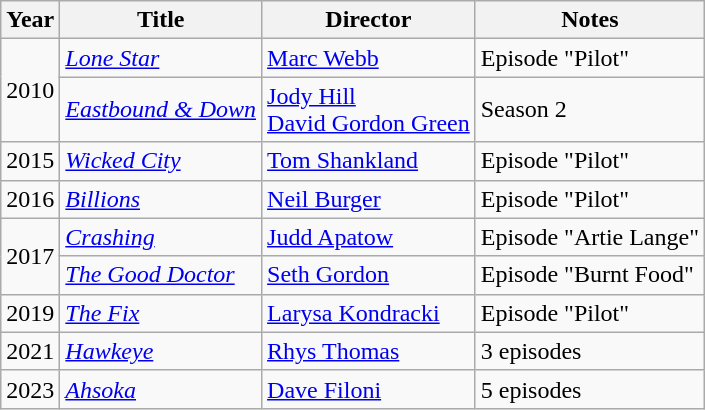<table class="wikitable plainrowheaders">
<tr>
<th>Year</th>
<th>Title</th>
<th>Director</th>
<th>Notes</th>
</tr>
<tr>
<td rowspan=2>2010</td>
<td><em><a href='#'>Lone Star</a></em></td>
<td><a href='#'>Marc Webb</a></td>
<td>Episode "Pilot"</td>
</tr>
<tr>
<td><em><a href='#'>Eastbound & Down</a></em></td>
<td><a href='#'>Jody Hill</a><br><a href='#'>David Gordon Green</a></td>
<td>Season 2</td>
</tr>
<tr>
<td>2015</td>
<td><em><a href='#'>Wicked City</a></em></td>
<td><a href='#'>Tom Shankland</a></td>
<td>Episode "Pilot"</td>
</tr>
<tr>
<td>2016</td>
<td><em><a href='#'>Billions</a></em></td>
<td><a href='#'>Neil Burger</a></td>
<td>Episode "Pilot"</td>
</tr>
<tr>
<td rowspan=2>2017</td>
<td><em><a href='#'>Crashing</a></em></td>
<td><a href='#'>Judd Apatow</a></td>
<td>Episode "Artie Lange"</td>
</tr>
<tr>
<td><em><a href='#'>The Good Doctor</a></em></td>
<td><a href='#'>Seth Gordon</a></td>
<td>Episode "Burnt Food"</td>
</tr>
<tr>
<td>2019</td>
<td><em><a href='#'>The Fix</a></em></td>
<td><a href='#'>Larysa Kondracki</a></td>
<td>Episode "Pilot"</td>
</tr>
<tr>
<td>2021</td>
<td><em><a href='#'>Hawkeye</a></em></td>
<td><a href='#'>Rhys Thomas</a></td>
<td>3 episodes</td>
</tr>
<tr>
<td>2023</td>
<td><em><a href='#'>Ahsoka</a></em></td>
<td><a href='#'>Dave Filoni</a></td>
<td>5 episodes</td>
</tr>
</table>
